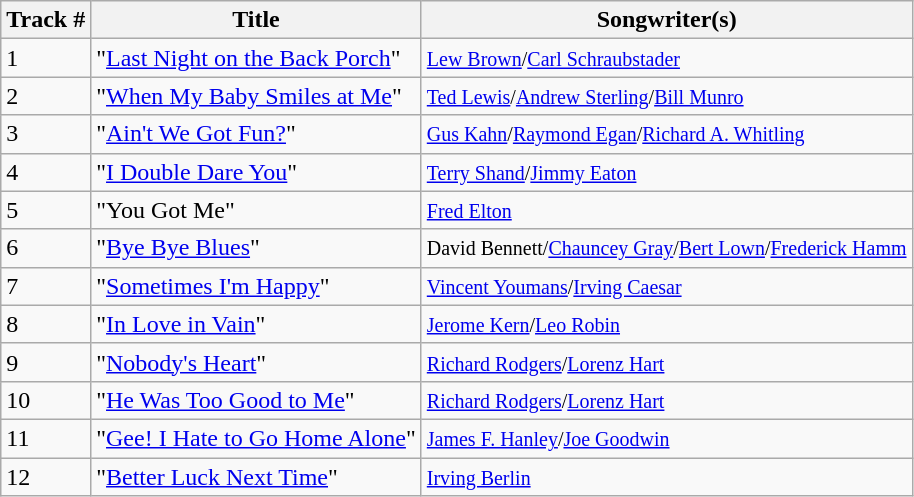<table class="wikitable">
<tr>
<th>Track #</th>
<th>Title</th>
<th>Songwriter(s)</th>
</tr>
<tr>
<td>1</td>
<td>"<a href='#'>Last Night on the Back Porch</a>"</td>
<td><small><a href='#'>Lew Brown</a>/<a href='#'>Carl Schraubstader</a></small></td>
</tr>
<tr>
<td>2</td>
<td>"<a href='#'>When My Baby Smiles at Me</a>"</td>
<td><small><a href='#'>Ted Lewis</a>/<a href='#'>Andrew Sterling</a>/<a href='#'>Bill Munro</a></small></td>
</tr>
<tr>
<td>3</td>
<td>"<a href='#'>Ain't We Got Fun?</a>"</td>
<td><small><a href='#'>Gus Kahn</a>/<a href='#'>Raymond Egan</a>/<a href='#'>Richard A. Whitling</a></small></td>
</tr>
<tr>
<td>4</td>
<td>"<a href='#'>I Double Dare You</a>"</td>
<td><small><a href='#'>Terry Shand</a>/<a href='#'>Jimmy Eaton</a></small></td>
</tr>
<tr>
<td>5</td>
<td>"You Got Me"</td>
<td><small><a href='#'>Fred Elton</a></small></td>
</tr>
<tr>
<td>6</td>
<td>"<a href='#'>Bye Bye Blues</a>"</td>
<td><small>David Bennett/<a href='#'>Chauncey Gray</a>/<a href='#'>Bert Lown</a>/<a href='#'>Frederick Hamm</a></small></td>
</tr>
<tr>
<td>7</td>
<td>"<a href='#'>Sometimes I'm Happy</a>"</td>
<td><small><a href='#'>Vincent Youmans</a>/<a href='#'>Irving Caesar</a></small></td>
</tr>
<tr>
<td>8</td>
<td>"<a href='#'>In Love in Vain</a>"</td>
<td><small><a href='#'>Jerome Kern</a>/<a href='#'>Leo Robin</a></small></td>
</tr>
<tr>
<td>9</td>
<td>"<a href='#'>Nobody's Heart</a>"</td>
<td><small><a href='#'>Richard Rodgers</a>/<a href='#'>Lorenz Hart</a></small></td>
</tr>
<tr>
<td>10</td>
<td>"<a href='#'>He Was Too Good to Me</a>"</td>
<td><small><a href='#'>Richard Rodgers</a>/<a href='#'>Lorenz Hart</a></small></td>
</tr>
<tr>
<td>11</td>
<td>"<a href='#'>Gee! I Hate to Go Home Alone</a>"</td>
<td><small><a href='#'>James F. Hanley</a>/<a href='#'>Joe Goodwin</a></small></td>
</tr>
<tr>
<td>12</td>
<td>"<a href='#'>Better Luck Next Time</a>"</td>
<td><small><a href='#'>Irving Berlin</a></small></td>
</tr>
</table>
